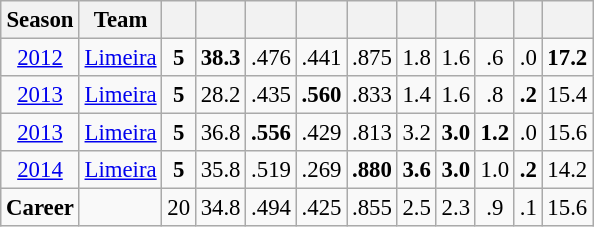<table class="wikitable sortable" style="font-size:95%; text-align:center;">
<tr>
<th>Season</th>
<th>Team</th>
<th></th>
<th></th>
<th></th>
<th></th>
<th></th>
<th></th>
<th></th>
<th></th>
<th></th>
<th></th>
</tr>
<tr>
<td><a href='#'>2012</a></td>
<td><a href='#'>Limeira</a></td>
<td><strong>5</strong></td>
<td><strong>38.3</strong></td>
<td>.476</td>
<td>.441</td>
<td>.875</td>
<td>1.8</td>
<td>1.6</td>
<td>.6</td>
<td>.0</td>
<td><strong>17.2</strong></td>
</tr>
<tr>
<td><a href='#'>2013</a></td>
<td><a href='#'>Limeira</a></td>
<td><strong>5</strong></td>
<td>28.2</td>
<td>.435</td>
<td><strong>.560</strong></td>
<td>.833</td>
<td>1.4</td>
<td>1.6</td>
<td>.8</td>
<td><strong>.2</strong></td>
<td>15.4</td>
</tr>
<tr>
<td><a href='#'>2013</a></td>
<td><a href='#'>Limeira</a></td>
<td><strong>5</strong></td>
<td>36.8</td>
<td><strong>.556</strong></td>
<td>.429</td>
<td>.813</td>
<td>3.2</td>
<td><strong>3.0</strong></td>
<td><strong>1.2</strong></td>
<td>.0</td>
<td>15.6</td>
</tr>
<tr>
<td><a href='#'>2014</a></td>
<td><a href='#'>Limeira</a></td>
<td><strong>5</strong></td>
<td>35.8</td>
<td>.519</td>
<td>.269</td>
<td><strong>.880</strong></td>
<td><strong>3.6</strong></td>
<td><strong>3.0</strong></td>
<td>1.0</td>
<td><strong>.2</strong></td>
<td>14.2</td>
</tr>
<tr>
<td><strong>Career</strong></td>
<td></td>
<td>20</td>
<td>34.8</td>
<td>.494</td>
<td>.425</td>
<td>.855</td>
<td>2.5</td>
<td>2.3</td>
<td>.9</td>
<td>.1</td>
<td>15.6</td>
</tr>
</table>
